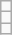<table class="wikitable">
<tr>
<td></td>
</tr>
<tr>
<td></td>
</tr>
<tr>
<td></td>
</tr>
</table>
